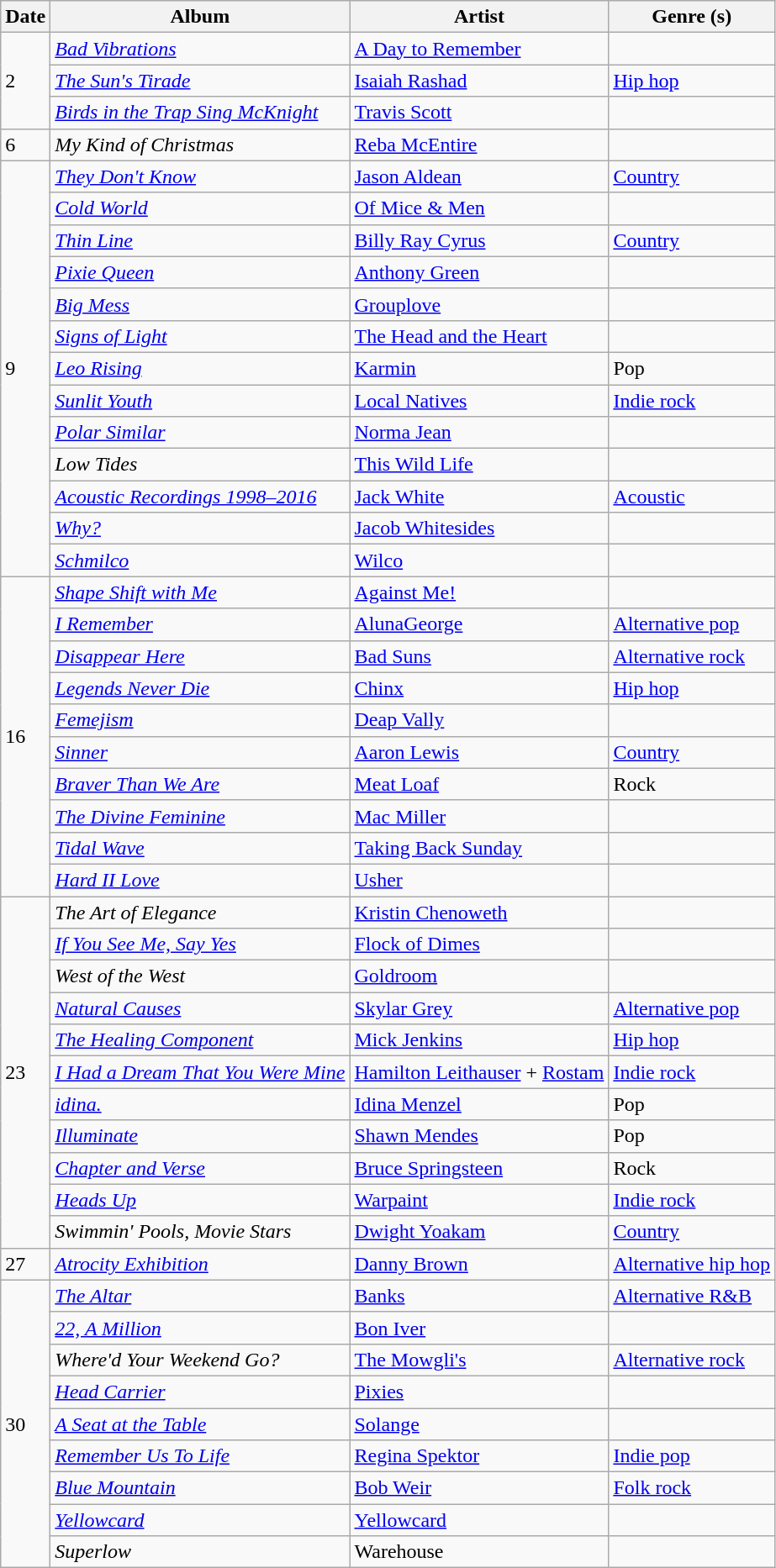<table class="wikitable" style="text-align: left">
<tr>
<th>Date</th>
<th>Album</th>
<th>Artist</th>
<th>Genre (s)</th>
</tr>
<tr>
<td rowspan="3">2</td>
<td><em><a href='#'>Bad Vibrations</a></em></td>
<td><a href='#'>A Day to Remember</a></td>
<td></td>
</tr>
<tr>
<td><em><a href='#'>The Sun's Tirade</a></em></td>
<td><a href='#'>Isaiah Rashad</a></td>
<td><a href='#'>Hip hop</a></td>
</tr>
<tr>
<td><em><a href='#'>Birds in the Trap Sing McKnight</a></em></td>
<td><a href='#'>Travis Scott</a></td>
<td></td>
</tr>
<tr>
<td>6</td>
<td><em>My Kind of Christmas</em></td>
<td><a href='#'>Reba McEntire</a></td>
<td></td>
</tr>
<tr>
<td rowspan="13">9</td>
<td><em><a href='#'>They Don't Know</a></em></td>
<td><a href='#'>Jason Aldean</a></td>
<td><a href='#'>Country</a></td>
</tr>
<tr>
<td><em><a href='#'>Cold World</a></em></td>
<td><a href='#'>Of Mice & Men</a></td>
<td></td>
</tr>
<tr>
<td><em><a href='#'>Thin Line</a></em></td>
<td><a href='#'>Billy Ray Cyrus</a></td>
<td><a href='#'>Country</a></td>
</tr>
<tr>
<td><em><a href='#'>Pixie Queen</a></em></td>
<td><a href='#'>Anthony Green</a></td>
<td></td>
</tr>
<tr>
<td><em><a href='#'>Big Mess</a></em></td>
<td><a href='#'>Grouplove</a></td>
<td></td>
</tr>
<tr>
<td><em><a href='#'>Signs of Light</a></em></td>
<td><a href='#'>The Head and the Heart</a></td>
<td></td>
</tr>
<tr>
<td><em><a href='#'>Leo Rising</a></em></td>
<td><a href='#'>Karmin</a></td>
<td>Pop</td>
</tr>
<tr>
<td><em><a href='#'>Sunlit Youth</a></em></td>
<td><a href='#'>Local Natives</a></td>
<td><a href='#'>Indie rock</a></td>
</tr>
<tr>
<td><em><a href='#'>Polar Similar</a></em></td>
<td><a href='#'>Norma Jean</a></td>
<td></td>
</tr>
<tr>
<td><em>Low Tides</em></td>
<td><a href='#'>This Wild Life</a></td>
<td></td>
</tr>
<tr>
<td><em><a href='#'>Acoustic Recordings 1998–2016</a></em></td>
<td><a href='#'>Jack White</a></td>
<td><a href='#'>Acoustic</a></td>
</tr>
<tr>
<td><em><a href='#'>Why?</a></em></td>
<td><a href='#'>Jacob Whitesides</a></td>
<td></td>
</tr>
<tr>
<td><em><a href='#'>Schmilco</a></em></td>
<td><a href='#'>Wilco</a></td>
<td></td>
</tr>
<tr>
<td rowspan="10">16</td>
<td><em><a href='#'>Shape Shift with Me</a></em></td>
<td><a href='#'>Against Me!</a></td>
<td></td>
</tr>
<tr>
<td><em><a href='#'>I Remember</a></em></td>
<td><a href='#'>AlunaGeorge</a></td>
<td><a href='#'>Alternative pop</a></td>
</tr>
<tr>
<td><em><a href='#'>Disappear Here</a></em></td>
<td><a href='#'>Bad Suns</a></td>
<td><a href='#'>Alternative rock</a></td>
</tr>
<tr>
<td><em><a href='#'>Legends Never Die</a></em></td>
<td><a href='#'>Chinx</a></td>
<td><a href='#'>Hip hop</a></td>
</tr>
<tr>
<td><em><a href='#'>Femejism</a></em></td>
<td><a href='#'>Deap Vally</a></td>
<td></td>
</tr>
<tr>
<td><em><a href='#'>Sinner</a></em></td>
<td><a href='#'>Aaron Lewis</a></td>
<td><a href='#'>Country</a></td>
</tr>
<tr>
<td><em><a href='#'>Braver Than We Are</a></em></td>
<td><a href='#'>Meat Loaf</a></td>
<td>Rock</td>
</tr>
<tr>
<td><em><a href='#'>The Divine Feminine</a></em></td>
<td><a href='#'>Mac Miller</a></td>
<td></td>
</tr>
<tr>
<td><em><a href='#'>Tidal Wave</a></em></td>
<td><a href='#'>Taking Back Sunday</a></td>
<td></td>
</tr>
<tr>
<td><em><a href='#'>Hard II Love</a></em></td>
<td><a href='#'>Usher</a></td>
<td></td>
</tr>
<tr>
<td rowspan="11">23</td>
<td><em>The Art of Elegance</em></td>
<td><a href='#'>Kristin Chenoweth</a></td>
<td></td>
</tr>
<tr>
<td><em><a href='#'>If You See Me, Say Yes</a></em></td>
<td><a href='#'>Flock of Dimes</a></td>
<td></td>
</tr>
<tr>
<td><em>West of the West</em></td>
<td><a href='#'>Goldroom</a></td>
<td></td>
</tr>
<tr>
<td><em><a href='#'>Natural Causes</a></em></td>
<td><a href='#'>Skylar Grey</a></td>
<td><a href='#'>Alternative pop</a></td>
</tr>
<tr>
<td><em><a href='#'>The Healing Component</a></em></td>
<td><a href='#'>Mick Jenkins</a></td>
<td><a href='#'>Hip hop</a></td>
</tr>
<tr>
<td><em><a href='#'>I Had a Dream That You Were Mine</a></em></td>
<td><a href='#'>Hamilton Leithauser</a> + <a href='#'>Rostam</a></td>
<td><a href='#'>Indie rock</a></td>
</tr>
<tr>
<td><em><a href='#'>idina.</a></em></td>
<td><a href='#'>Idina Menzel</a></td>
<td>Pop</td>
</tr>
<tr>
<td><em><a href='#'>Illuminate</a></em></td>
<td><a href='#'>Shawn Mendes</a></td>
<td>Pop</td>
</tr>
<tr>
<td><em><a href='#'>Chapter and Verse</a></em></td>
<td><a href='#'>Bruce Springsteen</a></td>
<td>Rock</td>
</tr>
<tr>
<td><em><a href='#'>Heads Up</a></em></td>
<td><a href='#'>Warpaint</a></td>
<td><a href='#'>Indie rock</a></td>
</tr>
<tr>
<td><em>Swimmin' Pools, Movie Stars</em></td>
<td><a href='#'>Dwight Yoakam</a></td>
<td><a href='#'>Country</a></td>
</tr>
<tr>
<td>27</td>
<td><em><a href='#'>Atrocity Exhibition</a></em></td>
<td><a href='#'>Danny Brown</a></td>
<td><a href='#'>Alternative hip hop</a></td>
</tr>
<tr>
<td rowspan="9">30</td>
<td><em><a href='#'>The Altar</a></em></td>
<td><a href='#'>Banks</a></td>
<td><a href='#'>Alternative R&B</a></td>
</tr>
<tr>
<td><em><a href='#'>22, A Million</a></em></td>
<td><a href='#'>Bon Iver</a></td>
<td></td>
</tr>
<tr>
<td><em>Where'd Your Weekend Go?</em></td>
<td><a href='#'>The Mowgli's</a></td>
<td><a href='#'>Alternative rock</a></td>
</tr>
<tr>
<td><em><a href='#'>Head Carrier</a></em></td>
<td><a href='#'>Pixies</a></td>
<td></td>
</tr>
<tr>
<td><em><a href='#'>A Seat at the Table</a></em></td>
<td><a href='#'>Solange</a></td>
<td></td>
</tr>
<tr>
<td><em><a href='#'>Remember Us To Life</a></em></td>
<td><a href='#'>Regina Spektor</a></td>
<td><a href='#'>Indie pop</a></td>
</tr>
<tr>
<td><em><a href='#'>Blue Mountain</a></em></td>
<td><a href='#'>Bob Weir</a></td>
<td><a href='#'>Folk rock</a></td>
</tr>
<tr>
<td><em><a href='#'>Yellowcard</a></em></td>
<td><a href='#'>Yellowcard</a></td>
<td></td>
</tr>
<tr>
<td><em>Superlow</em></td>
<td>Warehouse</td>
<td></td>
</tr>
</table>
